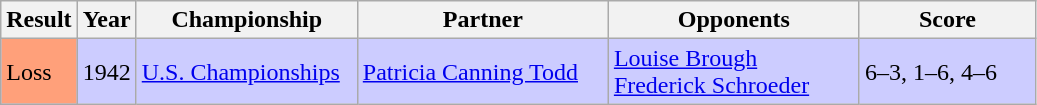<table class="sortable wikitable">
<tr>
<th style="width:40px">Result</th>
<th style="width:30px">Year</th>
<th style="width:140px">Championship</th>
<th style="width:160px">Partner</th>
<th style="width:160px">Opponents</th>
<th style="width:110px"  class="unsortable">Score</th>
</tr>
<tr style="background:#ccf;">
<td style="background:#ffa07a;">Loss</td>
<td>1942</td>
<td><a href='#'>U.S. Championships</a></td>
<td> <a href='#'>Patricia Canning Todd</a></td>
<td> <a href='#'>Louise Brough</a><br> <a href='#'>Frederick Schroeder</a></td>
<td>6–3, 1–6, 4–6</td>
</tr>
</table>
